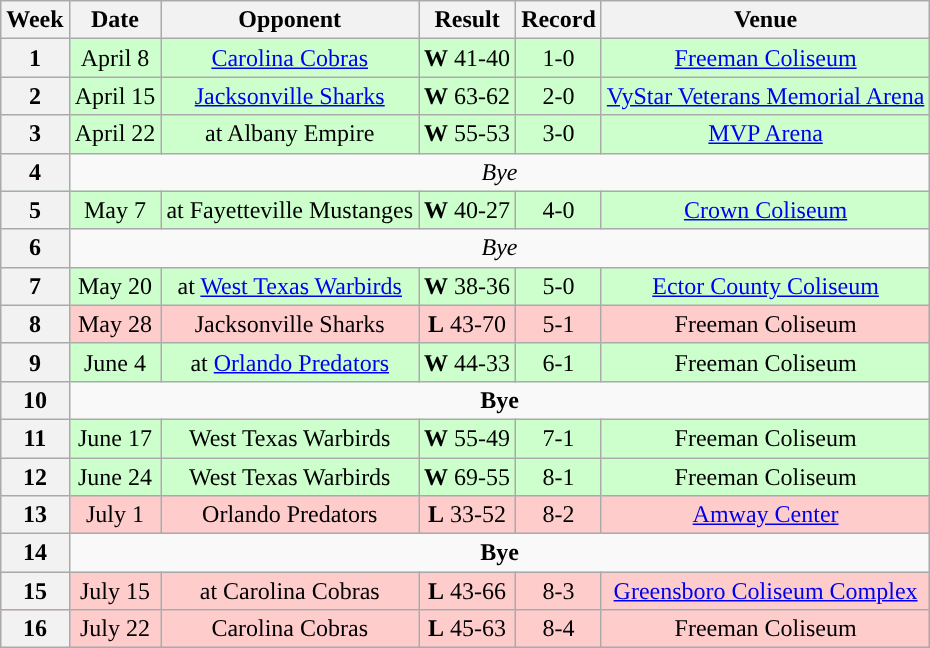<table class="wikitable" style="text-align:center">
<tr>
<th>Week</th>
<th>Date</th>
<th>Opponent</th>
<th>Result</th>
<th>Record</th>
<th>Venue</th>
</tr>
<tr style="background:#cfc">
<th>1</th>
<td>April 8</td>
<td><a href='#'>Carolina Cobras</a></td>
<td><strong>W</strong> 41-40</td>
<td>1-0</td>
<td><a href='#'>Freeman Coliseum</a></td>
</tr>
<tr style="background:#cfc">
<th>2</th>
<td>April 15</td>
<td><a href='#'>Jacksonville Sharks</a></td>
<td><strong>W</strong> 63-62</td>
<td>2-0</td>
<td><a href='#'>VyStar Veterans Memorial Arena</a></td>
</tr>
<tr style="background:#cfc">
<th>3</th>
<td>April 22</td>
<td>at Albany Empire</td>
<td><strong>W</strong> 55-53</td>
<td>3-0</td>
<td><a href='#'>MVP Arena</a></td>
</tr>
<tr>
<th>4</th>
<td colspan="5"><em>Bye</em></td>
</tr>
<tr style="background:#cfc">
<th>5</th>
<td>May 7</td>
<td>at Fayetteville Mustanges</td>
<td><strong>W</strong> 40-27</td>
<td>4-0</td>
<td><a href='#'>Crown Coliseum</a></td>
</tr>
<tr>
<th>6</th>
<td colspan="5"><em>Bye</em></td>
</tr>
<tr style="background:#cfc">
<th>7</th>
<td>May 20</td>
<td>at <a href='#'>West Texas Warbirds</a></td>
<td><strong>W</strong> 38-36</td>
<td>5-0</td>
<td><a href='#'>Ector County Coliseum</a></td>
</tr>
<tr style="background:#fcc">
<th>8</th>
<td>May 28</td>
<td>Jacksonville Sharks</td>
<td><strong>L</strong> 43-70</td>
<td>5-1</td>
<td>Freeman Coliseum</td>
</tr>
<tr style="background:#cfc">
<th>9</th>
<td>June 4</td>
<td>at <a href='#'>Orlando Predators</a></td>
<td><strong>W</strong> 44-33</td>
<td>6-1</td>
<td>Freeman Coliseum</td>
</tr>
<tr>
<th>10</th>
<td colspan="5"><strong>Bye</strong></td>
</tr>
<tr style="background:#cfc">
<th>11</th>
<td>June 17</td>
<td>West Texas Warbirds</td>
<td><strong>W</strong> 55-49</td>
<td>7-1</td>
<td>Freeman Coliseum</td>
</tr>
<tr style="background:#cfc">
<th>12</th>
<td>June 24</td>
<td>West Texas Warbirds</td>
<td><strong>W</strong> 69-55</td>
<td>8-1</td>
<td>Freeman Coliseum</td>
</tr>
<tr style="background:#fcc">
<th>13</th>
<td>July 1</td>
<td at Orlando Predators (NAL)>Orlando Predators</td>
<td><strong>L</strong> 33-52</td>
<td>8-2</td>
<td><a href='#'>Amway Center</a></td>
</tr>
<tr>
<th>14</th>
<td colspan="5"><strong>Bye</strong></td>
</tr>
<tr style="background:#fcc">
<th>15</th>
<td>July 15</td>
<td>at Carolina Cobras</td>
<td><strong>L</strong> 43-66</td>
<td>8-3</td>
<td><a href='#'>Greensboro Coliseum Complex</a></td>
</tr>
<tr style="background:#fcc">
<th>16</th>
<td>July 22</td>
<td>Carolina Cobras</td>
<td><strong>L</strong> 45-63</td>
<td>8-4</td>
<td>Freeman Coliseum</td>
</tr>
</table>
